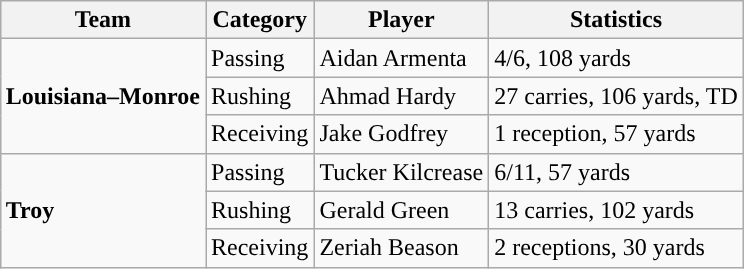<table class="wikitable" style="float: right;">
<tr>
<th>Team</th>
<th>Category</th>
<th>Player</th>
<th>Statistics</th>
</tr>
<tr>
<td rowspan=3><strong>Louisiana–Monroe</strong></td>
<td>Passing</td>
<td>Aidan Armenta</td>
<td>4/6, 108 yards</td>
</tr>
<tr>
<td>Rushing</td>
<td>Ahmad Hardy</td>
<td>27 carries, 106 yards, TD</td>
</tr>
<tr>
<td>Receiving</td>
<td>Jake Godfrey</td>
<td>1 reception, 57 yards</td>
</tr>
<tr>
<td rowspan=3><strong>Troy</strong></td>
<td>Passing</td>
<td>Tucker Kilcrease</td>
<td>6/11, 57 yards</td>
</tr>
<tr>
<td>Rushing</td>
<td>Gerald Green</td>
<td>13 carries, 102 yards</td>
</tr>
<tr>
<td>Receiving</td>
<td>Zeriah Beason</td>
<td>2 receptions, 30 yards</td>
</tr>
</table>
